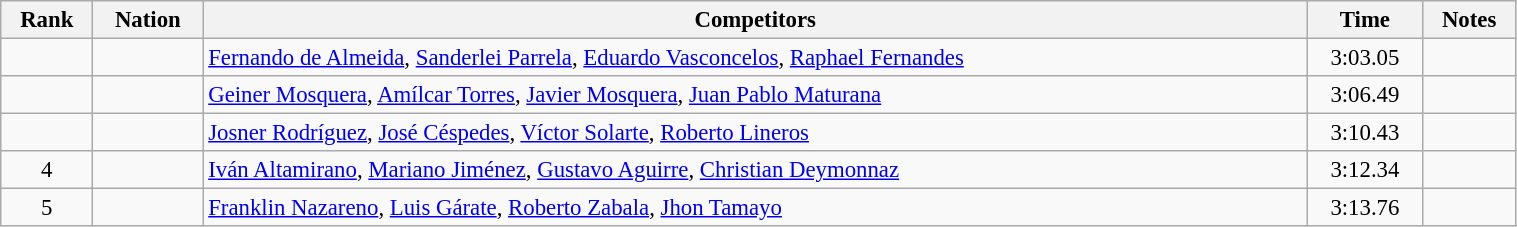<table class="wikitable sortable" width=80% style="text-align:center; font-size:95%">
<tr>
<th>Rank</th>
<th>Nation</th>
<th>Competitors</th>
<th>Time</th>
<th>Notes</th>
</tr>
<tr>
<td></td>
<td align=left></td>
<td align=left><a href='#'>Fernando de Almeida</a>, <a href='#'>Sanderlei Parrela</a>, <a href='#'>Eduardo Vasconcelos</a>, <a href='#'>Raphael Fernandes</a></td>
<td>3:03.05</td>
<td></td>
</tr>
<tr>
<td></td>
<td align=left></td>
<td align=left><a href='#'>Geiner Mosquera</a>, <a href='#'>Amílcar Torres</a>, <a href='#'>Javier Mosquera</a>, <a href='#'>Juan Pablo Maturana</a></td>
<td>3:06.49</td>
<td></td>
</tr>
<tr>
<td></td>
<td align=left></td>
<td align=left><a href='#'>Josner Rodríguez</a>, <a href='#'>José Céspedes</a>, <a href='#'>Víctor Solarte</a>, <a href='#'>Roberto Lineros</a></td>
<td>3:10.43</td>
<td></td>
</tr>
<tr>
<td>4</td>
<td align=left></td>
<td align=left><a href='#'>Iván Altamirano</a>, <a href='#'>Mariano Jiménez</a>, <a href='#'>Gustavo Aguirre</a>, <a href='#'>Christian Deymonnaz</a></td>
<td>3:12.34</td>
<td></td>
</tr>
<tr>
<td>5</td>
<td align=left></td>
<td align=left><a href='#'>Franklin Nazareno</a>, <a href='#'>Luis Gárate</a>, <a href='#'>Roberto Zabala</a>, <a href='#'>Jhon Tamayo</a></td>
<td>3:13.76</td>
<td></td>
</tr>
</table>
